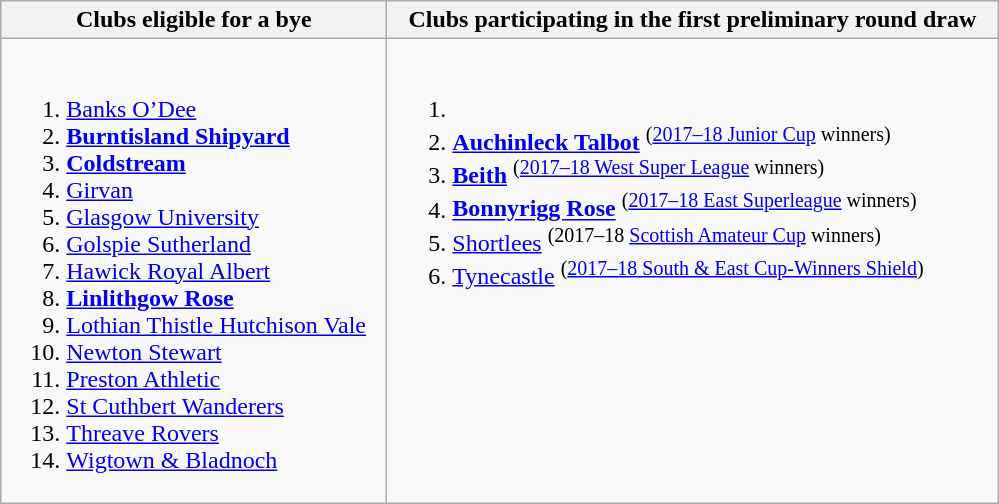<table class="wikitable">
<tr>
<th style="width:250px;">Clubs eligible for a bye</th>
<th style="width:400px;">Clubs participating in the first preliminary round draw</th>
</tr>
<tr>
<td valign=top><br><ol><li><a href='#'>Banks O’Dee</a></li><li><strong><a href='#'>Burntisland Shipyard</a></strong></li><li><strong><a href='#'>Coldstream</a></strong></li><li><a href='#'>Girvan</a></li><li><a href='#'>Glasgow University</a></li><li><a href='#'>Golspie Sutherland</a></li><li><a href='#'>Hawick Royal Albert</a></li><li><strong><a href='#'>Linlithgow Rose</a></strong></li><li><a href='#'>Lothian Thistle Hutchison Vale</a></li><li><a href='#'>Newton Stewart</a></li><li><a href='#'>Preston Athletic</a></li><li><a href='#'>St Cuthbert Wanderers</a></li><li><a href='#'>Threave Rovers</a></li><li><a href='#'>Wigtown & Bladnoch</a></li></ol></td>
<td valign=top><br><ol><li><li><strong><a href='#'>Auchinleck Talbot</a></strong> <sup>(<a href='#'>2017–18 Junior Cup</a> winners)</sup></li><li><strong><a href='#'>Beith</a></strong> <sup>(<a href='#'>2017–18 West Super League</a> winners)</sup></li><li><strong><a href='#'>Bonnyrigg Rose</a></strong> <sup>(<a href='#'>2017–18 East Superleague</a> winners)</sup></li><li><a href='#'>Shortlees</a> <sup>(2017–18 <a href='#'>Scottish Amateur Cup</a> winners)</sup></li><li><a href='#'>Tynecastle</a> <sup>(<a href='#'>2017–18 South & East Cup-Winners Shield</a>)</sup></li></li></ol></td>
</tr>
</table>
